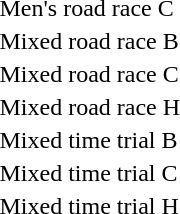<table>
<tr>
<td>Men's road race C</td>
<td></td>
<td></td>
<td></td>
</tr>
<tr>
<td>Mixed road race B</td>
<td></td>
<td></td>
<td></td>
</tr>
<tr>
<td>Mixed road race C</td>
<td></td>
<td></td>
<td></td>
</tr>
<tr>
<td>Mixed road race H</td>
<td></td>
<td></td>
<td></td>
</tr>
<tr>
<td>Mixed time trial B</td>
<td></td>
<td></td>
<td></td>
</tr>
<tr>
<td>Mixed time trial C</td>
<td></td>
<td></td>
<td></td>
</tr>
<tr>
<td>Mixed time trial H</td>
<td></td>
<td></td>
<td></td>
</tr>
</table>
